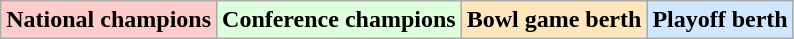<table class="wikitable">
<tr>
<td bgcolor="#FFCCCC"><strong>National champions</strong></td>
<td bgcolor="#ddffdd"><strong>Conference champions</strong></td>
<td bgcolor="#ffe6bd"><strong>Bowl game berth</strong></td>
<td bgcolor="#d0e7ff"><strong>Playoff berth</strong></td>
</tr>
</table>
